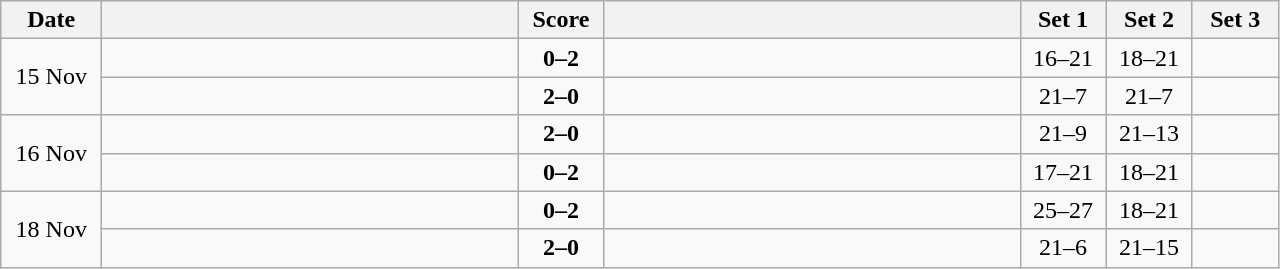<table class="wikitable" style="text-align: center;">
<tr>
<th width="60">Date</th>
<th align="right" width="270"></th>
<th width="50">Score</th>
<th align="left" width="270"></th>
<th width="50">Set 1</th>
<th width="50">Set 2</th>
<th width="50">Set 3</th>
</tr>
<tr>
<td rowspan=2>15 Nov</td>
<td align=left></td>
<td align=center><strong>0–2</strong></td>
<td align=left><strong></strong></td>
<td>16–21</td>
<td>18–21</td>
<td></td>
</tr>
<tr>
<td align=left><strong></strong></td>
<td align=center><strong>2–0</strong></td>
<td align=left></td>
<td>21–7</td>
<td>21–7</td>
<td></td>
</tr>
<tr>
<td rowspan=2>16 Nov</td>
<td align=left><strong></strong></td>
<td align=center><strong>2–0</strong></td>
<td align=left></td>
<td>21–9</td>
<td>21–13</td>
<td></td>
</tr>
<tr>
<td align=left></td>
<td align=center><strong>0–2</strong></td>
<td align=left><strong></strong></td>
<td>17–21</td>
<td>18–21</td>
<td></td>
</tr>
<tr>
<td rowspan=2>18 Nov</td>
<td align=left></td>
<td align=center><strong>0–2</strong></td>
<td align=left><strong></strong></td>
<td>25–27</td>
<td>18–21</td>
<td></td>
</tr>
<tr>
<td align=left><strong></strong></td>
<td align=center><strong>2–0</strong></td>
<td align=left></td>
<td>21–6</td>
<td>21–15</td>
<td></td>
</tr>
</table>
